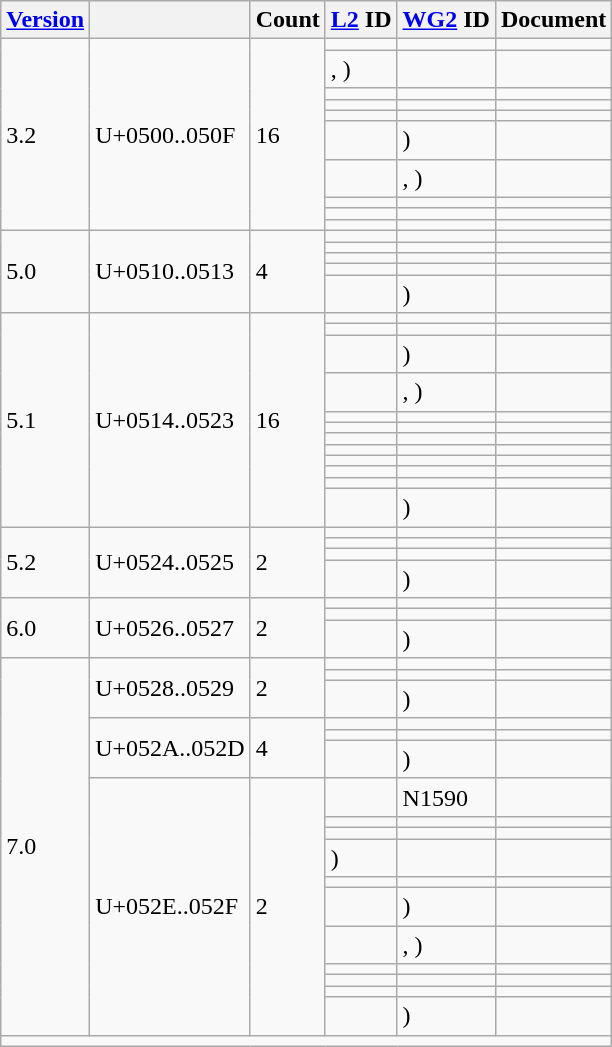<table class="wikitable collapsible sticky-header">
<tr>
<th><a href='#'>Version</a></th>
<th></th>
<th>Count</th>
<th><a href='#'>L2</a> ID</th>
<th><a href='#'>WG2</a> ID</th>
<th>Document</th>
</tr>
<tr>
<td rowspan="10">3.2</td>
<td rowspan="10">U+0500..050F</td>
<td rowspan="10">16</td>
<td></td>
<td></td>
<td></td>
</tr>
<tr>
<td> , )</td>
<td></td>
<td></td>
</tr>
<tr>
<td></td>
<td></td>
<td></td>
</tr>
<tr>
<td></td>
<td></td>
<td></td>
</tr>
<tr>
<td></td>
<td></td>
<td></td>
</tr>
<tr>
<td></td>
<td> )</td>
<td></td>
</tr>
<tr>
<td></td>
<td> , )</td>
<td></td>
</tr>
<tr>
<td></td>
<td></td>
<td></td>
</tr>
<tr>
<td></td>
<td></td>
<td></td>
</tr>
<tr>
<td></td>
<td></td>
<td></td>
</tr>
<tr>
<td rowspan="5">5.0</td>
<td rowspan="5">U+0510..0513</td>
<td rowspan="5">4</td>
<td></td>
<td></td>
<td></td>
</tr>
<tr>
<td></td>
<td></td>
<td></td>
</tr>
<tr>
<td></td>
<td></td>
<td></td>
</tr>
<tr>
<td></td>
<td></td>
<td></td>
</tr>
<tr>
<td></td>
<td> )</td>
<td></td>
</tr>
<tr>
<td rowspan="12">5.1</td>
<td rowspan="12">U+0514..0523</td>
<td rowspan="12">16</td>
<td></td>
<td></td>
<td></td>
</tr>
<tr>
<td></td>
<td></td>
<td></td>
</tr>
<tr>
<td></td>
<td> )</td>
<td></td>
</tr>
<tr>
<td></td>
<td> , )</td>
<td></td>
</tr>
<tr>
<td></td>
<td></td>
<td></td>
</tr>
<tr>
<td></td>
<td></td>
<td></td>
</tr>
<tr>
<td></td>
<td></td>
<td></td>
</tr>
<tr>
<td></td>
<td></td>
<td></td>
</tr>
<tr>
<td></td>
<td></td>
<td></td>
</tr>
<tr>
<td></td>
<td></td>
<td></td>
</tr>
<tr>
<td></td>
<td></td>
<td></td>
</tr>
<tr>
<td></td>
<td> )</td>
<td></td>
</tr>
<tr>
<td rowspan="4">5.2</td>
<td rowspan="4">U+0524..0525</td>
<td rowspan="4">2</td>
<td></td>
<td></td>
<td></td>
</tr>
<tr>
<td></td>
<td></td>
<td></td>
</tr>
<tr>
<td></td>
<td></td>
<td></td>
</tr>
<tr>
<td></td>
<td> )</td>
<td></td>
</tr>
<tr>
<td rowspan="3">6.0</td>
<td rowspan="3">U+0526..0527</td>
<td rowspan="3">2</td>
<td></td>
<td></td>
<td></td>
</tr>
<tr>
<td></td>
<td></td>
<td></td>
</tr>
<tr>
<td></td>
<td> )</td>
<td></td>
</tr>
<tr>
<td rowspan="17">7.0</td>
<td rowspan="3">U+0528..0529</td>
<td rowspan="3">2</td>
<td></td>
<td></td>
<td></td>
</tr>
<tr>
<td></td>
<td></td>
<td></td>
</tr>
<tr>
<td></td>
<td> )</td>
<td></td>
</tr>
<tr>
<td rowspan="3">U+052A..052D</td>
<td rowspan="3">4</td>
<td></td>
<td></td>
<td></td>
</tr>
<tr>
<td></td>
<td></td>
<td></td>
</tr>
<tr>
<td></td>
<td> )</td>
<td></td>
</tr>
<tr>
<td rowspan="11">U+052E..052F</td>
<td rowspan="11">2</td>
<td></td>
<td>N1590</td>
<td></td>
</tr>
<tr>
<td></td>
<td></td>
<td></td>
</tr>
<tr>
<td></td>
<td></td>
<td></td>
</tr>
<tr>
<td> )</td>
<td></td>
<td></td>
</tr>
<tr>
<td></td>
<td></td>
<td></td>
</tr>
<tr>
<td></td>
<td> )</td>
<td></td>
</tr>
<tr>
<td></td>
<td> , )</td>
<td></td>
</tr>
<tr>
<td></td>
<td></td>
<td></td>
</tr>
<tr>
<td></td>
<td></td>
<td></td>
</tr>
<tr>
<td></td>
<td></td>
<td></td>
</tr>
<tr>
<td></td>
<td> )</td>
<td></td>
</tr>
<tr class="sortbottom">
<td colspan="6"></td>
</tr>
</table>
